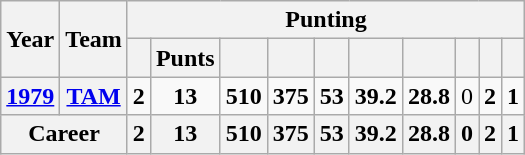<table class=wikitable style="text-align:center;">
<tr>
<th rowspan="2">Year</th>
<th rowspan="2">Team</th>
<th colspan="10">Punting</th>
</tr>
<tr>
<th></th>
<th>Punts</th>
<th></th>
<th></th>
<th></th>
<th></th>
<th></th>
<th></th>
<th></th>
<th></th>
</tr>
<tr>
<th><a href='#'>1979</a></th>
<th><a href='#'>TAM</a></th>
<td><strong>2</strong></td>
<td><strong>13</strong></td>
<td><strong>510</strong></td>
<td><strong>375</strong></td>
<td><strong>53</strong></td>
<td><strong>39.2</strong></td>
<td><strong>28.8</strong></td>
<td>0</td>
<td><strong>2</strong></td>
<td><strong>1</strong></td>
</tr>
<tr>
<th colspan="2">Career</th>
<th>2</th>
<th>13</th>
<th>510</th>
<th>375</th>
<th>53</th>
<th>39.2</th>
<th>28.8</th>
<th>0</th>
<th>2</th>
<th>1</th>
</tr>
</table>
